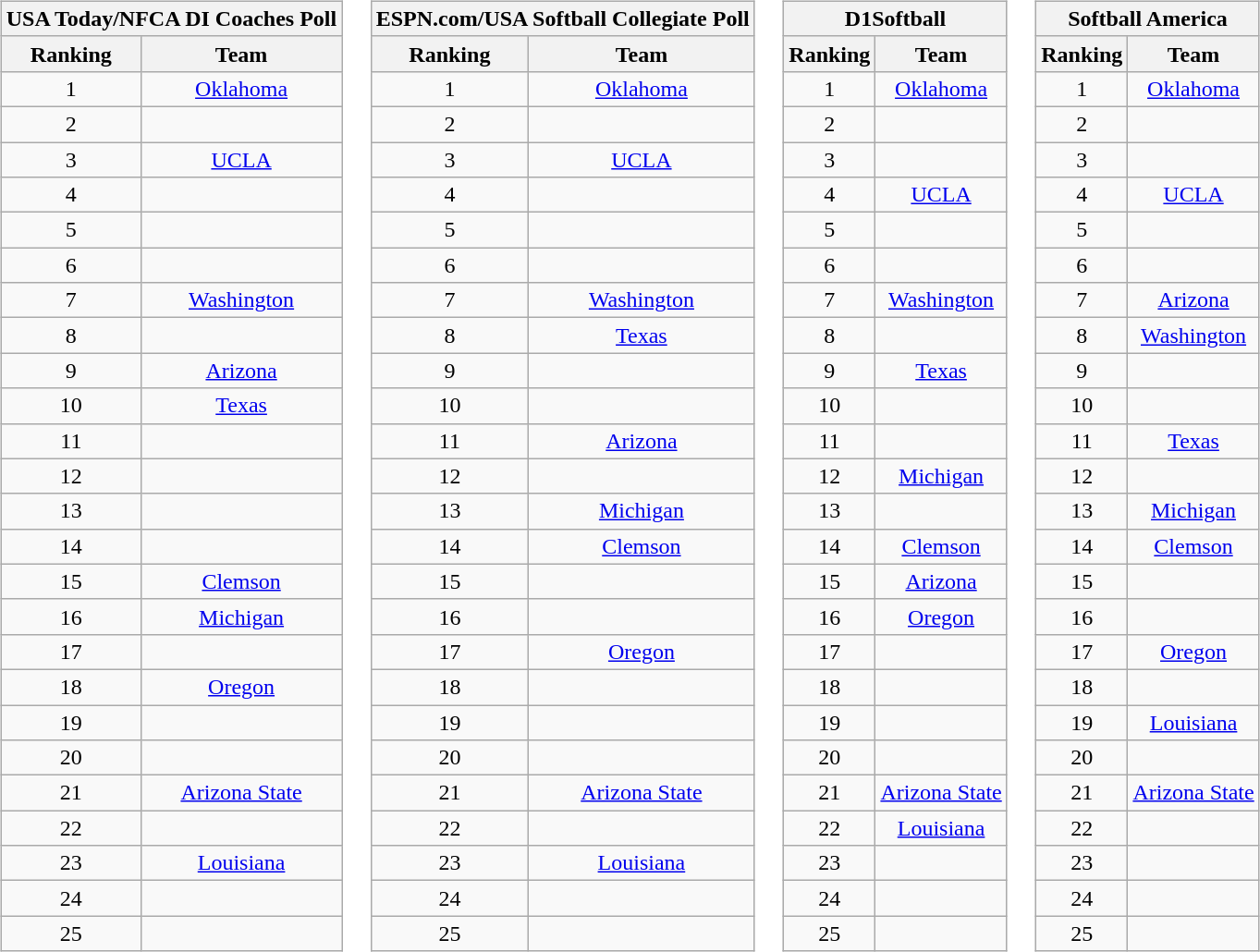<table>
<tr style="vertical-align:top;">
<td><br><table class="wikitable" style="text-align:center;">
<tr>
<th colspan=3><strong>USA Today/NFCA DI Coaches Poll</strong></th>
</tr>
<tr>
<th>Ranking</th>
<th>Team</th>
</tr>
<tr>
<td>1</td>
<td><a href='#'>Oklahoma</a></td>
</tr>
<tr>
<td>2</td>
<td></td>
</tr>
<tr>
<td>3</td>
<td><a href='#'>UCLA</a></td>
</tr>
<tr>
<td>4</td>
<td></td>
</tr>
<tr>
<td>5</td>
<td></td>
</tr>
<tr>
<td>6</td>
<td></td>
</tr>
<tr>
<td>7</td>
<td><a href='#'>Washington</a></td>
</tr>
<tr>
<td>8</td>
<td></td>
</tr>
<tr>
<td>9</td>
<td><a href='#'>Arizona</a></td>
</tr>
<tr>
<td>10</td>
<td><a href='#'>Texas</a></td>
</tr>
<tr>
<td>11</td>
<td></td>
</tr>
<tr>
<td>12</td>
<td></td>
</tr>
<tr>
<td>13</td>
<td></td>
</tr>
<tr>
<td>14</td>
<td></td>
</tr>
<tr>
<td>15</td>
<td><a href='#'>Clemson</a></td>
</tr>
<tr>
<td>16</td>
<td><a href='#'>Michigan</a></td>
</tr>
<tr>
<td>17</td>
<td></td>
</tr>
<tr>
<td>18</td>
<td><a href='#'>Oregon</a></td>
</tr>
<tr>
<td>19</td>
<td></td>
</tr>
<tr>
<td>20</td>
<td></td>
</tr>
<tr>
<td>21</td>
<td><a href='#'>Arizona State</a></td>
</tr>
<tr>
<td>22</td>
<td></td>
</tr>
<tr>
<td>23</td>
<td><a href='#'>Louisiana</a></td>
</tr>
<tr>
<td>24</td>
<td></td>
</tr>
<tr>
<td>25</td>
<td></td>
</tr>
</table>
</td>
<td><br><table class="wikitable" style="text-align:center;">
<tr>
<th colspan=3><strong>ESPN.com/USA Softball Collegiate Poll</strong></th>
</tr>
<tr>
<th>Ranking</th>
<th>Team</th>
</tr>
<tr>
<td>1</td>
<td><a href='#'>Oklahoma</a></td>
</tr>
<tr>
<td>2</td>
<td></td>
</tr>
<tr>
<td>3</td>
<td><a href='#'>UCLA</a></td>
</tr>
<tr>
<td>4</td>
<td></td>
</tr>
<tr>
<td>5</td>
<td></td>
</tr>
<tr>
<td>6</td>
<td></td>
</tr>
<tr>
<td>7</td>
<td><a href='#'>Washington</a></td>
</tr>
<tr>
<td>8</td>
<td><a href='#'>Texas</a></td>
</tr>
<tr>
<td>9</td>
<td></td>
</tr>
<tr>
<td>10</td>
<td></td>
</tr>
<tr>
<td>11</td>
<td><a href='#'>Arizona</a></td>
</tr>
<tr>
<td>12</td>
<td></td>
</tr>
<tr>
<td>13</td>
<td><a href='#'>Michigan</a></td>
</tr>
<tr>
<td>14</td>
<td><a href='#'>Clemson</a></td>
</tr>
<tr>
<td>15</td>
<td></td>
</tr>
<tr>
<td>16</td>
<td></td>
</tr>
<tr>
<td>17</td>
<td><a href='#'>Oregon</a></td>
</tr>
<tr>
<td>18</td>
<td></td>
</tr>
<tr>
<td>19</td>
<td></td>
</tr>
<tr>
<td>20</td>
<td></td>
</tr>
<tr>
<td>21</td>
<td><a href='#'>Arizona State</a></td>
</tr>
<tr>
<td>22</td>
<td></td>
</tr>
<tr>
<td>23</td>
<td><a href='#'>Louisiana</a></td>
</tr>
<tr>
<td>24</td>
<td></td>
</tr>
<tr>
<td>25</td>
<td></td>
</tr>
</table>
</td>
<td><br><table class="wikitable" style="text-align:center;">
<tr>
<th colspan=3><strong>D1Softball</strong> </th>
</tr>
<tr>
<th>Ranking</th>
<th>Team</th>
</tr>
<tr>
<td>1</td>
<td><a href='#'>Oklahoma</a></td>
</tr>
<tr>
<td>2</td>
<td></td>
</tr>
<tr>
<td>3</td>
<td></td>
</tr>
<tr>
<td>4</td>
<td><a href='#'>UCLA</a></td>
</tr>
<tr>
<td>5</td>
<td></td>
</tr>
<tr>
<td>6</td>
<td></td>
</tr>
<tr>
<td>7</td>
<td><a href='#'>Washington</a></td>
</tr>
<tr>
<td>8</td>
<td></td>
</tr>
<tr>
<td>9</td>
<td><a href='#'>Texas</a></td>
</tr>
<tr>
<td>10</td>
<td></td>
</tr>
<tr>
<td>11</td>
<td></td>
</tr>
<tr>
<td>12</td>
<td><a href='#'>Michigan</a></td>
</tr>
<tr>
<td>13</td>
<td></td>
</tr>
<tr>
<td>14</td>
<td><a href='#'>Clemson</a></td>
</tr>
<tr>
<td>15</td>
<td><a href='#'>Arizona</a></td>
</tr>
<tr>
<td>16</td>
<td><a href='#'>Oregon</a></td>
</tr>
<tr>
<td>17</td>
<td></td>
</tr>
<tr>
<td>18</td>
<td></td>
</tr>
<tr>
<td>19</td>
<td></td>
</tr>
<tr>
<td>20</td>
<td></td>
</tr>
<tr>
<td>21</td>
<td><a href='#'>Arizona State</a></td>
</tr>
<tr>
<td>22</td>
<td><a href='#'>Louisiana</a></td>
</tr>
<tr>
<td>23</td>
<td></td>
</tr>
<tr>
<td>24</td>
<td></td>
</tr>
<tr>
<td>25</td>
<td></td>
</tr>
</table>
</td>
<td><br><table class="wikitable" style="text-align:center;">
<tr>
<th colspan=3><strong>Softball America</strong></th>
</tr>
<tr>
<th>Ranking</th>
<th>Team</th>
</tr>
<tr>
<td>1</td>
<td><a href='#'>Oklahoma</a></td>
</tr>
<tr>
<td>2</td>
<td></td>
</tr>
<tr>
<td>3</td>
<td></td>
</tr>
<tr>
<td>4</td>
<td><a href='#'>UCLA</a></td>
</tr>
<tr>
<td>5</td>
<td></td>
</tr>
<tr>
<td>6</td>
<td></td>
</tr>
<tr>
<td>7</td>
<td><a href='#'>Arizona</a></td>
</tr>
<tr>
<td>8</td>
<td><a href='#'>Washington</a></td>
</tr>
<tr>
<td>9</td>
<td></td>
</tr>
<tr>
<td>10</td>
<td></td>
</tr>
<tr>
<td>11</td>
<td><a href='#'>Texas</a></td>
</tr>
<tr>
<td>12</td>
<td></td>
</tr>
<tr>
<td>13</td>
<td><a href='#'>Michigan</a></td>
</tr>
<tr>
<td>14</td>
<td><a href='#'>Clemson</a></td>
</tr>
<tr>
<td>15</td>
<td></td>
</tr>
<tr>
<td>16</td>
<td></td>
</tr>
<tr>
<td>17</td>
<td><a href='#'>Oregon</a></td>
</tr>
<tr>
<td>18</td>
<td></td>
</tr>
<tr>
<td>19</td>
<td><a href='#'>Louisiana</a></td>
</tr>
<tr>
<td>20</td>
<td></td>
</tr>
<tr>
<td>21</td>
<td><a href='#'>Arizona State</a></td>
</tr>
<tr>
<td>22</td>
<td></td>
</tr>
<tr>
<td>23</td>
<td></td>
</tr>
<tr>
<td>24</td>
<td></td>
</tr>
<tr>
<td>25</td>
<td></td>
</tr>
</table>
</td>
</tr>
</table>
